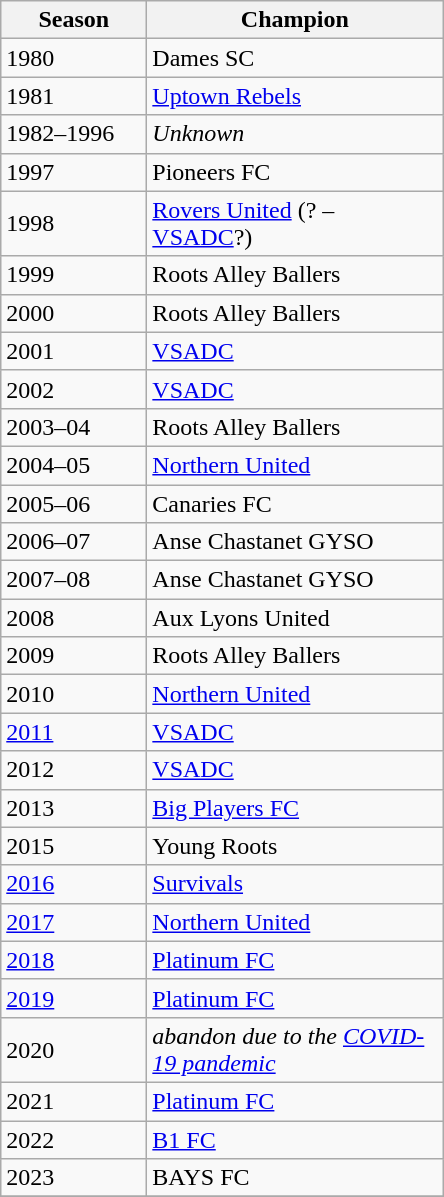<table class="wikitable sortable">
<tr>
<th width=90px>Season</th>
<th width=190px>Champion</th>
</tr>
<tr>
<td>1980</td>
<td>Dames SC</td>
</tr>
<tr>
<td>1981</td>
<td><a href='#'>Uptown Rebels</a></td>
</tr>
<tr>
<td>1982–1996</td>
<td><em>Unknown</em></td>
</tr>
<tr>
<td>1997</td>
<td>Pioneers FC</td>
</tr>
<tr>
<td>1998</td>
<td><a href='#'>Rovers United</a> (? – <a href='#'>VSADC</a>?)</td>
</tr>
<tr>
<td>1999</td>
<td>Roots Alley Ballers</td>
</tr>
<tr>
<td>2000</td>
<td>Roots Alley Ballers</td>
</tr>
<tr>
<td>2001</td>
<td><a href='#'>VSADC</a></td>
</tr>
<tr>
<td>2002</td>
<td><a href='#'>VSADC</a></td>
</tr>
<tr>
<td>2003–04</td>
<td>Roots Alley Ballers</td>
</tr>
<tr>
<td>2004–05</td>
<td><a href='#'>Northern United</a></td>
</tr>
<tr>
<td>2005–06</td>
<td>Canaries FC</td>
</tr>
<tr>
<td>2006–07</td>
<td>Anse Chastanet GYSO</td>
</tr>
<tr>
<td>2007–08</td>
<td>Anse Chastanet GYSO</td>
</tr>
<tr>
<td>2008</td>
<td>Aux Lyons United</td>
</tr>
<tr>
<td>2009</td>
<td>Roots Alley Ballers</td>
</tr>
<tr>
<td>2010</td>
<td><a href='#'>Northern United</a></td>
</tr>
<tr>
<td><a href='#'>2011</a></td>
<td><a href='#'>VSADC</a></td>
</tr>
<tr>
<td>2012</td>
<td><a href='#'>VSADC</a></td>
</tr>
<tr>
<td>2013</td>
<td><a href='#'>Big Players FC</a></td>
</tr>
<tr>
<td>2015</td>
<td>Young Roots</td>
</tr>
<tr>
<td><a href='#'>2016</a></td>
<td><a href='#'>Survivals</a></td>
</tr>
<tr>
<td><a href='#'>2017</a></td>
<td><a href='#'>Northern United</a></td>
</tr>
<tr>
<td><a href='#'>2018</a></td>
<td><a href='#'>Platinum FC</a></td>
</tr>
<tr>
<td><a href='#'>2019</a></td>
<td><a href='#'>Platinum FC</a></td>
</tr>
<tr>
<td>2020</td>
<td><em>abandon due to the <a href='#'>COVID-19 pandemic</a></em></td>
</tr>
<tr>
<td>2021</td>
<td><a href='#'>Platinum FC</a></td>
</tr>
<tr>
<td>2022</td>
<td><a href='#'>B1 FC</a></td>
</tr>
<tr>
<td>2023</td>
<td>BAYS FC</td>
</tr>
<tr>
</tr>
</table>
